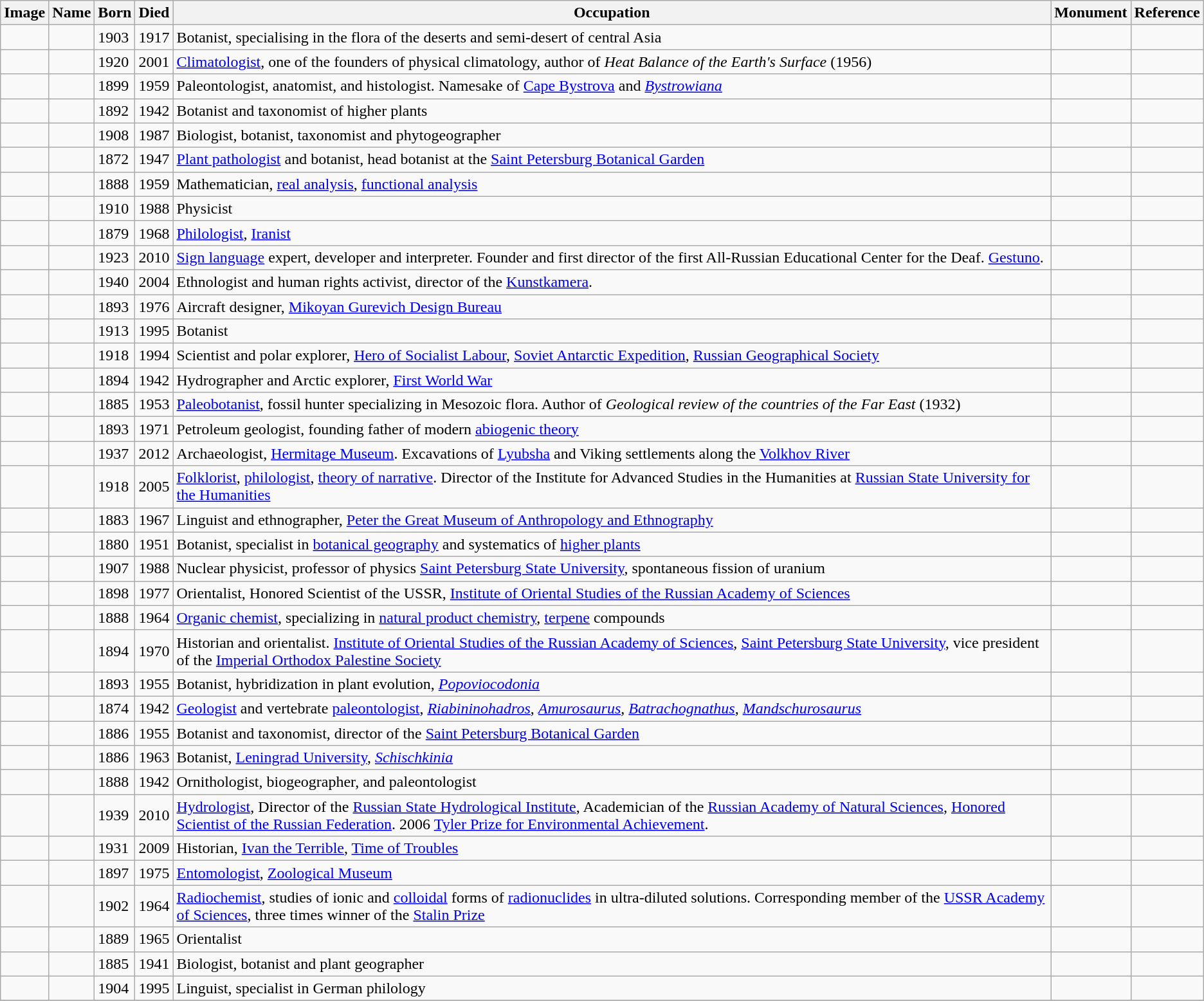<table class="wikitable sortable">
<tr>
<th class=unsortable>Image<br></th>
<th>Name<br></th>
<th>Born<br></th>
<th>Died<br></th>
<th class=unsortable>Occupation<br></th>
<th class=unsortable>Monument<br></th>
<th class=unsortable>Reference</th>
</tr>
<tr>
<td></td>
<td></td>
<td>1903</td>
<td>1917</td>
<td>Botanist, specialising in the flora of the deserts and semi-desert of central Asia</td>
<td></td>
<td></td>
</tr>
<tr>
<td></td>
<td></td>
<td>1920</td>
<td>2001</td>
<td><a href='#'>Climatologist</a>, one of the founders of physical climatology, author of <em>Heat Balance of the Earth's Surface</em> (1956)</td>
<td></td>
<td></td>
</tr>
<tr>
<td></td>
<td></td>
<td>1899</td>
<td>1959</td>
<td>Paleontologist, anatomist, and histologist. Namesake of <a href='#'>Cape Bystrova</a> and <em><a href='#'>Bystrowiana</a></em></td>
<td></td>
<td></td>
</tr>
<tr>
<td></td>
<td></td>
<td>1892</td>
<td>1942</td>
<td>Botanist and taxonomist of higher plants</td>
<td></td>
<td></td>
</tr>
<tr>
<td></td>
<td></td>
<td>1908</td>
<td>1987</td>
<td>Biologist, botanist, taxonomist and phytogeographer</td>
<td></td>
<td></td>
</tr>
<tr>
<td></td>
<td></td>
<td>1872</td>
<td>1947</td>
<td><a href='#'>Plant pathologist</a> and botanist, head botanist at the <a href='#'>Saint Petersburg Botanical Garden</a></td>
<td></td>
<td></td>
</tr>
<tr>
<td></td>
<td></td>
<td>1888</td>
<td>1959</td>
<td>Mathematician, <a href='#'>real analysis</a>, <a href='#'>functional analysis</a></td>
<td></td>
<td></td>
</tr>
<tr>
<td></td>
<td></td>
<td>1910</td>
<td>1988</td>
<td>Physicist</td>
<td></td>
<td></td>
</tr>
<tr>
<td></td>
<td></td>
<td>1879</td>
<td>1968</td>
<td><a href='#'>Philologist</a>, <a href='#'>Iranist</a></td>
<td></td>
<td></td>
</tr>
<tr>
<td></td>
<td></td>
<td>1923</td>
<td>2010</td>
<td><a href='#'>Sign language</a> expert, developer and interpreter. Founder and first director of the first All-Russian Educational Center for the Deaf. <a href='#'>Gestuno</a>.</td>
<td></td>
<td></td>
</tr>
<tr>
<td></td>
<td></td>
<td>1940</td>
<td>2004</td>
<td>Ethnologist and human rights activist, director of the <a href='#'>Kunstkamera</a>.</td>
<td></td>
<td></td>
</tr>
<tr>
<td></td>
<td></td>
<td>1893</td>
<td>1976</td>
<td>Aircraft designer, <a href='#'>Mikoyan Gurevich Design Bureau</a></td>
<td></td>
<td></td>
</tr>
<tr>
<td></td>
<td></td>
<td>1913</td>
<td>1995</td>
<td>Botanist</td>
<td></td>
<td></td>
</tr>
<tr>
<td></td>
<td></td>
<td>1918</td>
<td>1994</td>
<td>Scientist and polar explorer, <a href='#'>Hero of Socialist Labour</a>, <a href='#'>Soviet Antarctic Expedition</a>, <a href='#'>Russian Geographical Society</a></td>
<td></td>
<td></td>
</tr>
<tr>
<td></td>
<td></td>
<td>1894</td>
<td>1942</td>
<td>Hydrographer and Arctic explorer, <a href='#'>First World War</a></td>
<td></td>
<td></td>
</tr>
<tr>
<td></td>
<td></td>
<td>1885</td>
<td>1953</td>
<td><a href='#'>Paleobotanist</a>, fossil hunter specializing in Mesozoic flora. Author of <em>Geological review of the countries of the Far East</em> (1932)</td>
<td></td>
<td></td>
</tr>
<tr>
<td></td>
<td></td>
<td>1893</td>
<td>1971</td>
<td>Petroleum geologist, founding father of modern <a href='#'>abiogenic theory</a></td>
<td></td>
<td></td>
</tr>
<tr>
<td></td>
<td></td>
<td>1937</td>
<td>2012</td>
<td>Archaeologist, <a href='#'>Hermitage Museum</a>. Excavations of <a href='#'>Lyubsha</a> and Viking settlements along the <a href='#'>Volkhov River</a></td>
<td></td>
<td></td>
</tr>
<tr>
<td></td>
<td></td>
<td>1918</td>
<td>2005</td>
<td><a href='#'>Folklorist</a>, <a href='#'>philologist</a>, <a href='#'>theory of narrative</a>. Director of the Institute for Advanced Studies in the Humanities at <a href='#'>Russian State University for the Humanities</a></td>
<td></td>
<td></td>
</tr>
<tr>
<td></td>
<td></td>
<td>1883</td>
<td>1967</td>
<td>Linguist and ethnographer, <a href='#'>Peter the Great Museum of Anthropology and Ethnography</a></td>
<td></td>
<td></td>
</tr>
<tr>
<td></td>
<td></td>
<td>1880</td>
<td>1951</td>
<td>Botanist, specialist in <a href='#'>botanical geography</a> and systematics of <a href='#'>higher plants</a></td>
<td></td>
<td></td>
</tr>
<tr>
<td></td>
<td></td>
<td>1907</td>
<td>1988</td>
<td>Nuclear physicist, professor of physics <a href='#'>Saint Petersburg State University</a>, spontaneous fission of uranium</td>
<td></td>
<td></td>
</tr>
<tr>
<td></td>
<td></td>
<td>1898</td>
<td>1977</td>
<td>Orientalist, Honored Scientist of the USSR, <a href='#'>Institute of Oriental Studies of the Russian Academy of Sciences</a></td>
<td></td>
<td></td>
</tr>
<tr>
<td></td>
<td></td>
<td>1888</td>
<td>1964</td>
<td><a href='#'>Organic chemist</a>, specializing in <a href='#'>natural product chemistry</a>, <a href='#'>terpene</a> compounds</td>
<td></td>
<td></td>
</tr>
<tr>
<td></td>
<td></td>
<td>1894</td>
<td>1970</td>
<td>Historian and orientalist. <a href='#'>Institute of Oriental Studies of the Russian Academy of Sciences</a>, <a href='#'>Saint Petersburg State University</a>, vice president of the <a href='#'>Imperial Orthodox Palestine Society</a></td>
<td></td>
<td></td>
</tr>
<tr>
<td></td>
<td></td>
<td>1893</td>
<td>1955</td>
<td>Botanist, hybridization in plant evolution, <em><a href='#'>Popoviocodonia</a></em></td>
<td></td>
<td></td>
</tr>
<tr>
<td></td>
<td></td>
<td>1874</td>
<td>1942</td>
<td><a href='#'>Geologist</a> and vertebrate <a href='#'>paleontologist</a>, <em><a href='#'>Riabininohadros</a></em>, <em><a href='#'>Amurosaurus</a></em>, <em><a href='#'>Batrachognathus</a></em>, <em><a href='#'>Mandschurosaurus</a></em></td>
<td></td>
<td></td>
</tr>
<tr>
<td></td>
<td></td>
<td>1886</td>
<td>1955</td>
<td>Botanist and taxonomist, director of the <a href='#'>Saint Petersburg Botanical Garden</a></td>
<td></td>
<td></td>
</tr>
<tr>
<td></td>
<td></td>
<td>1886</td>
<td>1963</td>
<td>Botanist, <a href='#'>Leningrad University</a>, <em><a href='#'>Schischkinia</a></em></td>
<td></td>
<td></td>
</tr>
<tr>
<td></td>
<td></td>
<td>1888</td>
<td>1942</td>
<td>Ornithologist, biogeographer, and paleontologist</td>
<td></td>
<td></td>
</tr>
<tr>
<td></td>
<td></td>
<td>1939</td>
<td>2010</td>
<td><a href='#'>Hydrologist</a>, Director of the <a href='#'>Russian State Hydrological Institute</a>, Academician of the <a href='#'>Russian Academy of Natural Sciences</a>, <a href='#'>Honored Scientist of the Russian Federation</a>. 2006 <a href='#'>Tyler Prize for Environmental Achievement</a>.</td>
<td></td>
<td></td>
</tr>
<tr>
<td></td>
<td></td>
<td>1931</td>
<td>2009</td>
<td>Historian, <a href='#'>Ivan the Terrible</a>, <a href='#'>Time of Troubles</a></td>
<td></td>
<td></td>
</tr>
<tr>
<td></td>
<td></td>
<td>1897</td>
<td>1975</td>
<td><a href='#'>Entomologist</a>, <a href='#'>Zoological Museum</a></td>
<td></td>
<td></td>
</tr>
<tr>
<td></td>
<td></td>
<td>1902</td>
<td>1964</td>
<td><a href='#'>Radiochemist</a>, studies of ionic and <a href='#'>colloidal</a> forms of <a href='#'>radionuclides</a> in ultra-diluted solutions. Corresponding member of the <a href='#'>USSR Academy of Sciences</a>, three times winner of the <a href='#'>Stalin Prize</a></td>
<td></td>
<td></td>
</tr>
<tr>
<td></td>
<td></td>
<td>1889</td>
<td>1965</td>
<td>Orientalist</td>
<td></td>
<td></td>
</tr>
<tr>
<td></td>
<td></td>
<td>1885</td>
<td>1941</td>
<td>Biologist, botanist and plant geographer</td>
<td></td>
<td></td>
</tr>
<tr>
<td></td>
<td></td>
<td>1904</td>
<td>1995</td>
<td>Linguist, specialist in German philology</td>
<td></td>
<td></td>
</tr>
<tr>
</tr>
</table>
